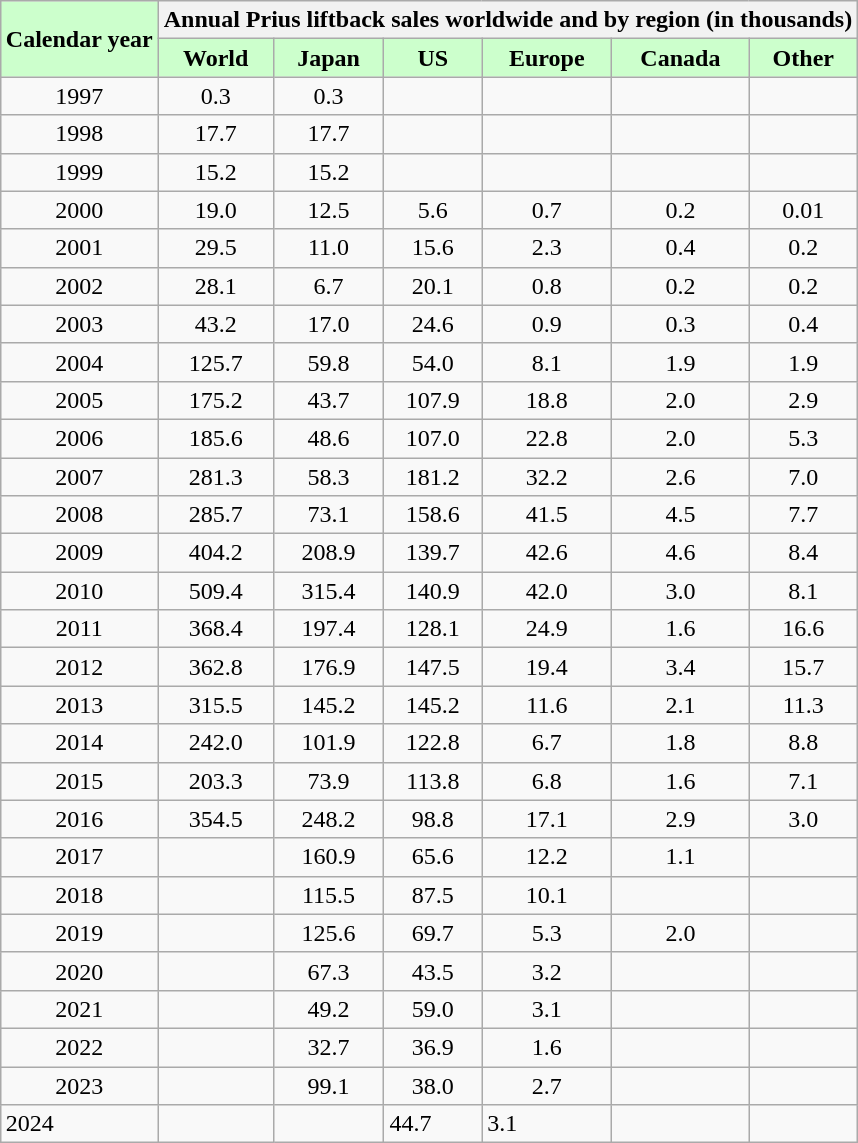<table class="wikitable" style="margin: 1em auto 1em auto">
<tr>
<th rowspan="2" style="text-align:center; background:#cfc;">Calendar year</th>
<th colspan="6">Annual Prius liftback sales worldwide and by region (in thousands)</th>
</tr>
<tr>
<th style="background:#cfc;">World</th>
<th style="background:#cfc;">Japan</th>
<th style="background:#cfc;">US</th>
<th style="background:#cfc;">Europe</th>
<th style="background:#cfc;">Canada</th>
<th style="background:#cfc;">Other</th>
</tr>
<tr align=center>
<td>1997</td>
<td>0.3</td>
<td>0.3</td>
<td> </td>
<td> </td>
<td> </td>
<td> </td>
</tr>
<tr align=center>
<td>1998</td>
<td>17.7</td>
<td>17.7</td>
<td> </td>
<td> </td>
<td> </td>
<td> </td>
</tr>
<tr align=center>
<td>1999</td>
<td>15.2</td>
<td>15.2</td>
<td> </td>
<td> </td>
<td> </td>
<td> </td>
</tr>
<tr align=center>
<td>2000</td>
<td>19.0</td>
<td>12.5</td>
<td>5.6</td>
<td>0.7</td>
<td>0.2</td>
<td>0.01</td>
</tr>
<tr align=center>
<td>2001</td>
<td>29.5</td>
<td>11.0</td>
<td>15.6</td>
<td>2.3</td>
<td>0.4</td>
<td>0.2</td>
</tr>
<tr align=center>
<td>2002</td>
<td>28.1</td>
<td>6.7</td>
<td>20.1</td>
<td>0.8</td>
<td>0.2</td>
<td>0.2</td>
</tr>
<tr align=center>
<td>2003</td>
<td>43.2</td>
<td>17.0</td>
<td>24.6</td>
<td>0.9</td>
<td>0.3</td>
<td>0.4</td>
</tr>
<tr align=center>
<td>2004</td>
<td>125.7</td>
<td>59.8</td>
<td>54.0</td>
<td>8.1</td>
<td>1.9</td>
<td>1.9</td>
</tr>
<tr align=center>
<td>2005</td>
<td>175.2</td>
<td>43.7</td>
<td>107.9</td>
<td>18.8</td>
<td>2.0</td>
<td>2.9</td>
</tr>
<tr align=center>
<td>2006</td>
<td>185.6</td>
<td>48.6</td>
<td>107.0</td>
<td>22.8</td>
<td>2.0</td>
<td>5.3</td>
</tr>
<tr align=center>
<td>2007</td>
<td>281.3</td>
<td>58.3</td>
<td>181.2</td>
<td>32.2</td>
<td>2.6</td>
<td>7.0</td>
</tr>
<tr align=center>
<td>2008</td>
<td>285.7</td>
<td>73.1</td>
<td>158.6</td>
<td>41.5</td>
<td>4.5</td>
<td>7.7</td>
</tr>
<tr align=center>
<td>2009</td>
<td>404.2</td>
<td>208.9</td>
<td>139.7</td>
<td>42.6</td>
<td>4.6</td>
<td>8.4</td>
</tr>
<tr align=center>
<td>2010</td>
<td>509.4</td>
<td>315.4</td>
<td>140.9</td>
<td>42.0</td>
<td>3.0</td>
<td>8.1</td>
</tr>
<tr align=center>
<td>2011</td>
<td>368.4</td>
<td>197.4</td>
<td>128.1</td>
<td>24.9</td>
<td>1.6</td>
<td>16.6</td>
</tr>
<tr align=center>
<td>2012</td>
<td>362.8</td>
<td>176.9</td>
<td>147.5</td>
<td>19.4</td>
<td>3.4</td>
<td>15.7</td>
</tr>
<tr align=center>
<td>2013</td>
<td>315.5</td>
<td>145.2</td>
<td>145.2</td>
<td>11.6</td>
<td>2.1</td>
<td>11.3</td>
</tr>
<tr align=center>
<td>2014</td>
<td>242.0</td>
<td>101.9</td>
<td>122.8</td>
<td>6.7</td>
<td>1.8</td>
<td>8.8</td>
</tr>
<tr align=center>
<td>2015</td>
<td>203.3</td>
<td>73.9</td>
<td>113.8</td>
<td>6.8</td>
<td>1.6</td>
<td>7.1</td>
</tr>
<tr align=center>
<td>2016</td>
<td>354.5</td>
<td>248.2</td>
<td>98.8</td>
<td>17.1</td>
<td>2.9</td>
<td>3.0</td>
</tr>
<tr align=center>
<td>2017</td>
<td></td>
<td>160.9</td>
<td>65.6</td>
<td>12.2</td>
<td>1.1</td>
<td></td>
</tr>
<tr align=center>
<td>2018</td>
<td></td>
<td>115.5</td>
<td>87.5</td>
<td>10.1</td>
<td></td>
<td></td>
</tr>
<tr align=center>
<td>2019</td>
<td></td>
<td>125.6</td>
<td>69.7</td>
<td>5.3</td>
<td>2.0</td>
<td></td>
</tr>
<tr align=center>
<td>2020</td>
<td></td>
<td>67.3</td>
<td>43.5</td>
<td>3.2</td>
<td></td>
<td></td>
</tr>
<tr align=center>
<td>2021</td>
<td></td>
<td>49.2</td>
<td>59.0</td>
<td>3.1</td>
<td></td>
<td></td>
</tr>
<tr - align=center>
<td>2022</td>
<td></td>
<td>32.7</td>
<td>36.9</td>
<td>1.6</td>
<td></td>
<td></td>
</tr>
<tr - align=center>
<td>2023</td>
<td></td>
<td>99.1</td>
<td>38.0</td>
<td>2.7</td>
<td></td>
<td></td>
</tr>
<tr>
<td>2024</td>
<td></td>
<td></td>
<td>44.7</td>
<td>3.1</td>
<td></td>
<td></td>
</tr>
</table>
